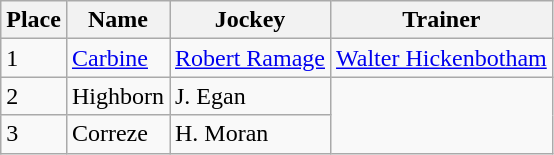<table class="wikitable">
<tr>
<th>Place</th>
<th>Name</th>
<th>Jockey</th>
<th>Trainer</th>
</tr>
<tr>
<td>1</td>
<td><a href='#'>Carbine</a></td>
<td><a href='#'>Robert Ramage</a></td>
<td><a href='#'>Walter Hickenbotham</a></td>
</tr>
<tr>
<td>2</td>
<td>Highborn</td>
<td>J. Egan</td>
</tr>
<tr>
<td>3</td>
<td>Correze</td>
<td>H. Moran</td>
</tr>
</table>
